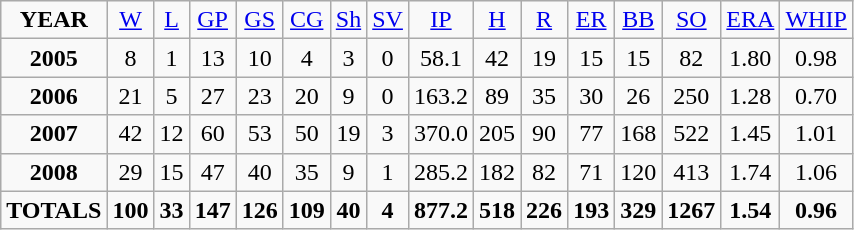<table class="wikitable">
<tr align=center>
<td><strong>YEAR</strong></td>
<td><a href='#'>W</a></td>
<td><a href='#'>L</a></td>
<td><a href='#'>GP</a></td>
<td><a href='#'>GS</a></td>
<td><a href='#'>CG</a></td>
<td><a href='#'>Sh</a></td>
<td><a href='#'>SV</a></td>
<td><a href='#'>IP</a></td>
<td><a href='#'>H</a></td>
<td><a href='#'>R</a></td>
<td><a href='#'>ER</a></td>
<td><a href='#'>BB</a></td>
<td><a href='#'>SO</a></td>
<td><a href='#'>ERA</a></td>
<td><a href='#'>WHIP</a></td>
</tr>
<tr align=center>
<td><strong>2005</strong></td>
<td>8</td>
<td>1</td>
<td>13</td>
<td>10</td>
<td>4</td>
<td>3</td>
<td>0</td>
<td>58.1</td>
<td>42</td>
<td>19</td>
<td>15</td>
<td>15</td>
<td>82</td>
<td>1.80</td>
<td>0.98</td>
</tr>
<tr align=center>
<td><strong>2006</strong></td>
<td>21</td>
<td>5</td>
<td>27</td>
<td>23</td>
<td>20</td>
<td>9</td>
<td>0</td>
<td>163.2</td>
<td>89</td>
<td>35</td>
<td>30</td>
<td>26</td>
<td>250</td>
<td>1.28</td>
<td>0.70</td>
</tr>
<tr align=center>
<td><strong>2007</strong></td>
<td>42</td>
<td>12</td>
<td>60</td>
<td>53</td>
<td>50</td>
<td>19</td>
<td>3</td>
<td>370.0</td>
<td>205</td>
<td>90</td>
<td>77</td>
<td>168</td>
<td>522</td>
<td>1.45</td>
<td>1.01</td>
</tr>
<tr align=center>
<td><strong>2008</strong></td>
<td>29</td>
<td>15</td>
<td>47</td>
<td>40</td>
<td>35</td>
<td>9</td>
<td>1</td>
<td>285.2</td>
<td>182</td>
<td>82</td>
<td>71</td>
<td>120</td>
<td>413</td>
<td>1.74</td>
<td>1.06</td>
</tr>
<tr align=center>
<td><strong>TOTALS</strong></td>
<td><strong>100</strong></td>
<td><strong>33</strong></td>
<td><strong>147</strong></td>
<td><strong>126</strong></td>
<td><strong>109</strong></td>
<td><strong>40</strong></td>
<td><strong>4</strong></td>
<td><strong>877.2</strong></td>
<td><strong>518</strong></td>
<td><strong>226</strong></td>
<td><strong>193</strong></td>
<td><strong>329</strong></td>
<td><strong>1267</strong></td>
<td><strong>1.54</strong></td>
<td><strong>0.96</strong></td>
</tr>
</table>
